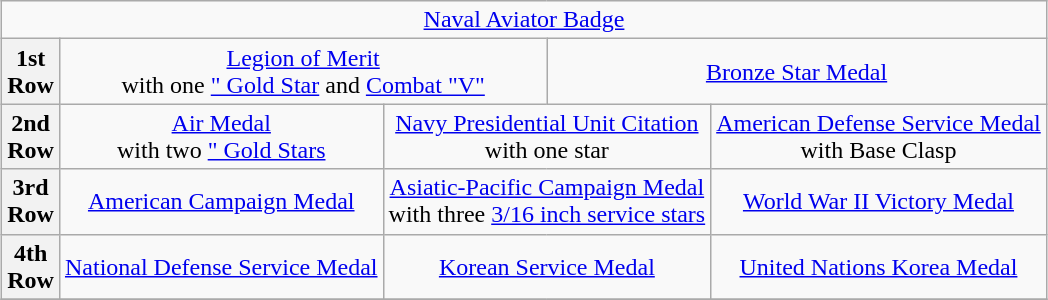<table class="wikitable" style="margin:1em auto; text-align:center;">
<tr>
<td colspan="14"><a href='#'>Naval Aviator Badge</a></td>
</tr>
<tr>
<th>1st<br>Row</th>
<td colspan="6"><a href='#'>Legion of Merit</a> <br>with one <a href='#'>" Gold Star</a> and <a href='#'>Combat "V"</a></td>
<td colspan="5"><a href='#'>Bronze Star Medal</a></td>
</tr>
<tr>
<th>2nd<br>Row</th>
<td colspan="4"><a href='#'>Air Medal</a> <br>with two <a href='#'>" Gold Stars</a></td>
<td colspan="4"><a href='#'>Navy Presidential Unit Citation</a> <br>with one star</td>
<td colspan="4"><a href='#'>American Defense Service Medal</a> <br>with Base Clasp</td>
</tr>
<tr>
<th>3rd<br>Row</th>
<td colspan="4"><a href='#'>American Campaign Medal</a></td>
<td colspan="4"><a href='#'>Asiatic-Pacific Campaign Medal</a> <br>with three <a href='#'>3/16 inch service stars</a></td>
<td colspan="4"><a href='#'>World War II Victory Medal</a></td>
</tr>
<tr>
<th>4th<br>Row</th>
<td colspan="4"><a href='#'>National Defense Service Medal</a></td>
<td colspan="4"><a href='#'>Korean Service Medal</a></td>
<td colspan="4"><a href='#'>United Nations Korea Medal</a></td>
</tr>
<tr>
</tr>
</table>
